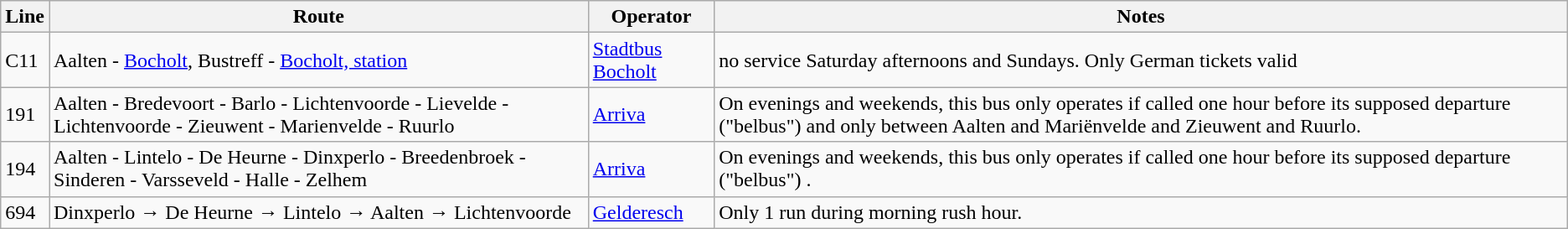<table class="wikitable">
<tr>
<th>Line</th>
<th>Route</th>
<th>Operator</th>
<th>Notes</th>
</tr>
<tr>
<td>C11</td>
<td>Aalten - <a href='#'>Bocholt</a>, Bustreff - <a href='#'>Bocholt, station</a></td>
<td><a href='#'>Stadtbus Bocholt</a></td>
<td>no service Saturday afternoons and Sundays. Only German tickets valid</td>
</tr>
<tr>
<td>191</td>
<td>Aalten - Bredevoort - Barlo - Lichtenvoorde - Lievelde - Lichtenvoorde - Zieuwent - Marienvelde - Ruurlo</td>
<td><a href='#'>Arriva</a></td>
<td>On evenings and weekends, this bus only operates if called one hour before its supposed departure ("belbus") and only between Aalten and Mariënvelde and Zieuwent and Ruurlo.</td>
</tr>
<tr>
<td>194</td>
<td>Aalten - Lintelo - De Heurne - Dinxperlo - Breedenbroek - Sinderen - Varsseveld - Halle - Zelhem</td>
<td><a href='#'>Arriva</a></td>
<td>On evenings and weekends, this bus only operates if called one hour before its supposed departure ("belbus") .</td>
</tr>
<tr>
<td>694</td>
<td>Dinxperlo → De Heurne → Lintelo → Aalten → Lichtenvoorde</td>
<td><a href='#'>Gelderesch</a></td>
<td>Only 1 run during morning rush hour.</td>
</tr>
</table>
